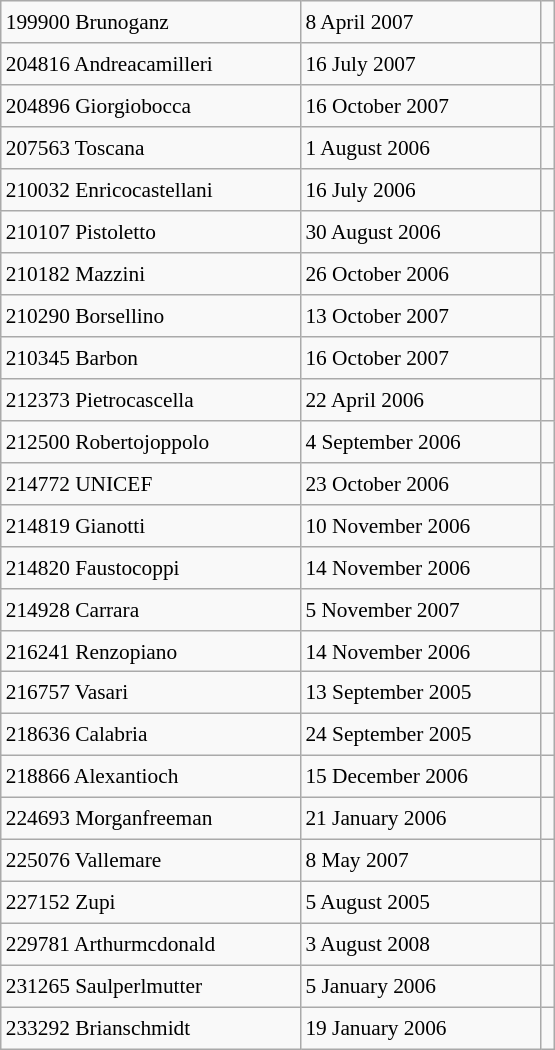<table class="wikitable" style="font-size: 89%; float: left; width: 26em; margin-right: 1em; height: 700px">
<tr>
<td>199900 Brunoganz</td>
<td>8 April 2007</td>
<td></td>
</tr>
<tr>
<td>204816 Andreacamilleri</td>
<td>16 July 2007</td>
<td></td>
</tr>
<tr>
<td>204896 Giorgiobocca</td>
<td>16 October 2007</td>
<td></td>
</tr>
<tr>
<td>207563 Toscana</td>
<td>1 August 2006</td>
<td></td>
</tr>
<tr>
<td>210032 Enricocastellani</td>
<td>16 July 2006</td>
<td></td>
</tr>
<tr>
<td>210107 Pistoletto</td>
<td>30 August 2006</td>
<td></td>
</tr>
<tr>
<td>210182 Mazzini</td>
<td>26 October 2006</td>
<td></td>
</tr>
<tr>
<td>210290 Borsellino</td>
<td>13 October 2007</td>
<td></td>
</tr>
<tr>
<td>210345 Barbon</td>
<td>16 October 2007</td>
<td></td>
</tr>
<tr>
<td>212373 Pietrocascella</td>
<td>22 April 2006</td>
<td></td>
</tr>
<tr>
<td>212500 Robertojoppolo</td>
<td>4 September 2006</td>
<td></td>
</tr>
<tr>
<td>214772 UNICEF</td>
<td>23 October 2006</td>
<td></td>
</tr>
<tr>
<td>214819 Gianotti</td>
<td>10 November 2006</td>
<td></td>
</tr>
<tr>
<td>214820 Faustocoppi</td>
<td>14 November 2006</td>
<td></td>
</tr>
<tr>
<td>214928 Carrara</td>
<td>5 November 2007</td>
<td></td>
</tr>
<tr>
<td>216241 Renzopiano</td>
<td>14 November 2006</td>
<td></td>
</tr>
<tr>
<td>216757 Vasari</td>
<td>13 September 2005</td>
<td></td>
</tr>
<tr>
<td>218636 Calabria</td>
<td>24 September 2005</td>
<td></td>
</tr>
<tr>
<td>218866 Alexantioch</td>
<td>15 December 2006</td>
<td></td>
</tr>
<tr>
<td>224693 Morganfreeman</td>
<td>21 January 2006</td>
<td></td>
</tr>
<tr>
<td>225076 Vallemare</td>
<td>8 May 2007</td>
<td></td>
</tr>
<tr>
<td>227152 Zupi</td>
<td>5 August 2005</td>
<td></td>
</tr>
<tr>
<td>229781 Arthurmcdonald</td>
<td>3 August 2008</td>
<td></td>
</tr>
<tr>
<td>231265 Saulperlmutter</td>
<td>5 January 2006</td>
<td></td>
</tr>
<tr>
<td>233292 Brianschmidt</td>
<td>19 January 2006</td>
<td></td>
</tr>
</table>
